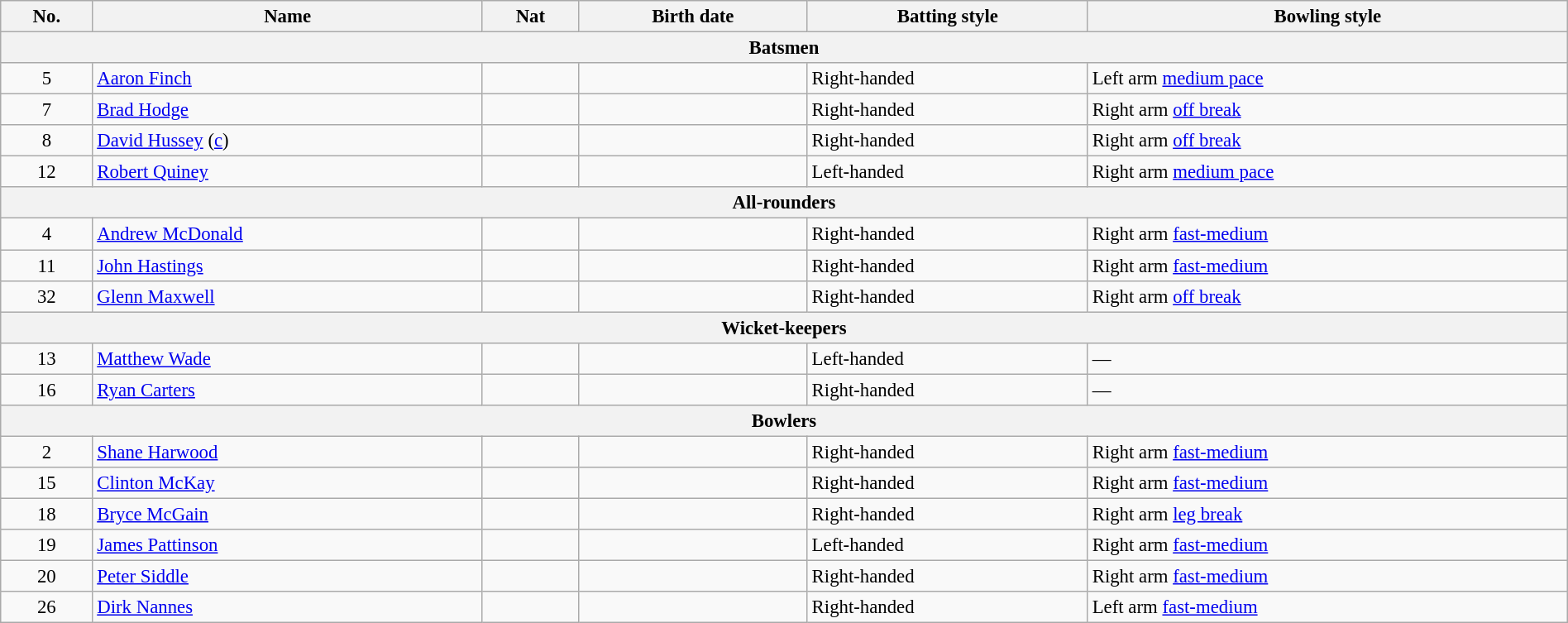<table class="wikitable" style="font-size:95%;" width="100%">
<tr>
<th>No.</th>
<th>Name</th>
<th>Nat</th>
<th>Birth date</th>
<th>Batting style</th>
<th>Bowling style</th>
</tr>
<tr>
<th colspan="6">Batsmen</th>
</tr>
<tr>
<td style="text-align:center">5</td>
<td><a href='#'>Aaron Finch</a></td>
<td style="text-align:center"></td>
<td></td>
<td>Right-handed</td>
<td>Left arm <a href='#'>medium pace</a></td>
</tr>
<tr>
<td style="text-align:center">7</td>
<td><a href='#'>Brad Hodge</a></td>
<td style="text-align:center"></td>
<td></td>
<td>Right-handed</td>
<td>Right arm <a href='#'>off break</a></td>
</tr>
<tr>
<td style="text-align:center">8</td>
<td><a href='#'>David Hussey</a> (<a href='#'>c</a>)</td>
<td style="text-align:center"></td>
<td></td>
<td>Right-handed</td>
<td>Right arm <a href='#'>off break</a></td>
</tr>
<tr>
<td style="text-align:center">12</td>
<td><a href='#'>Robert Quiney</a></td>
<td style="text-align:center"></td>
<td></td>
<td>Left-handed</td>
<td>Right arm <a href='#'>medium pace</a></td>
</tr>
<tr>
<th colspan="6">All-rounders</th>
</tr>
<tr>
<td style="text-align:center">4</td>
<td><a href='#'>Andrew McDonald</a></td>
<td style="text-align:center"></td>
<td></td>
<td>Right-handed</td>
<td>Right arm <a href='#'>fast-medium</a></td>
</tr>
<tr>
<td style="text-align:center">11</td>
<td><a href='#'>John Hastings</a></td>
<td style="text-align:center"></td>
<td></td>
<td>Right-handed</td>
<td>Right arm <a href='#'>fast-medium</a></td>
</tr>
<tr>
<td style="text-align:center">32</td>
<td><a href='#'>Glenn Maxwell</a></td>
<td style="text-align:center"></td>
<td></td>
<td>Right-handed</td>
<td>Right arm <a href='#'>off break</a></td>
</tr>
<tr>
<th colspan="6">Wicket-keepers</th>
</tr>
<tr>
<td style="text-align:center">13</td>
<td><a href='#'>Matthew Wade</a></td>
<td style="text-align:center"></td>
<td></td>
<td>Left-handed</td>
<td>—</td>
</tr>
<tr>
<td style="text-align:center">16</td>
<td><a href='#'>Ryan Carters</a></td>
<td style="text-align:center"></td>
<td></td>
<td>Right-handed</td>
<td>—</td>
</tr>
<tr>
<th colspan="6">Bowlers</th>
</tr>
<tr>
<td style="text-align:center">2</td>
<td><a href='#'>Shane Harwood</a></td>
<td style="text-align:center"></td>
<td></td>
<td>Right-handed</td>
<td>Right arm <a href='#'>fast-medium</a></td>
</tr>
<tr>
<td style="text-align:center">15</td>
<td><a href='#'>Clinton McKay</a></td>
<td style="text-align:center"></td>
<td></td>
<td>Right-handed</td>
<td>Right arm <a href='#'>fast-medium</a></td>
</tr>
<tr>
<td style="text-align:center">18</td>
<td><a href='#'>Bryce McGain</a></td>
<td style="text-align:center"></td>
<td></td>
<td>Right-handed</td>
<td>Right arm <a href='#'>leg break</a></td>
</tr>
<tr>
<td style="text-align:center">19</td>
<td><a href='#'>James Pattinson</a></td>
<td style="text-align:center"></td>
<td></td>
<td>Left-handed</td>
<td>Right arm <a href='#'>fast-medium</a></td>
</tr>
<tr>
<td style="text-align:center">20</td>
<td><a href='#'>Peter Siddle</a></td>
<td style="text-align:center"></td>
<td></td>
<td>Right-handed</td>
<td>Right arm <a href='#'>fast-medium</a></td>
</tr>
<tr>
<td style="text-align:center">26</td>
<td><a href='#'>Dirk Nannes</a></td>
<td style="text-align:center"></td>
<td></td>
<td>Right-handed</td>
<td>Left arm <a href='#'>fast-medium</a></td>
</tr>
</table>
